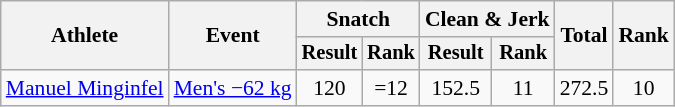<table class="wikitable" style="font-size:90%">
<tr>
<th rowspan="2">Athlete</th>
<th rowspan="2">Event</th>
<th colspan="2">Snatch</th>
<th colspan="2">Clean & Jerk</th>
<th rowspan="2">Total</th>
<th rowspan="2">Rank</th>
</tr>
<tr style="font-size:95%">
<th>Result</th>
<th>Rank</th>
<th>Result</th>
<th>Rank</th>
</tr>
<tr align=center>
<td align=left><a href='#'>Manuel Minginfel</a></td>
<td align=left><a href='#'>Men's −62 kg</a></td>
<td>120</td>
<td>=12</td>
<td>152.5</td>
<td>11</td>
<td>272.5</td>
<td>10</td>
</tr>
</table>
